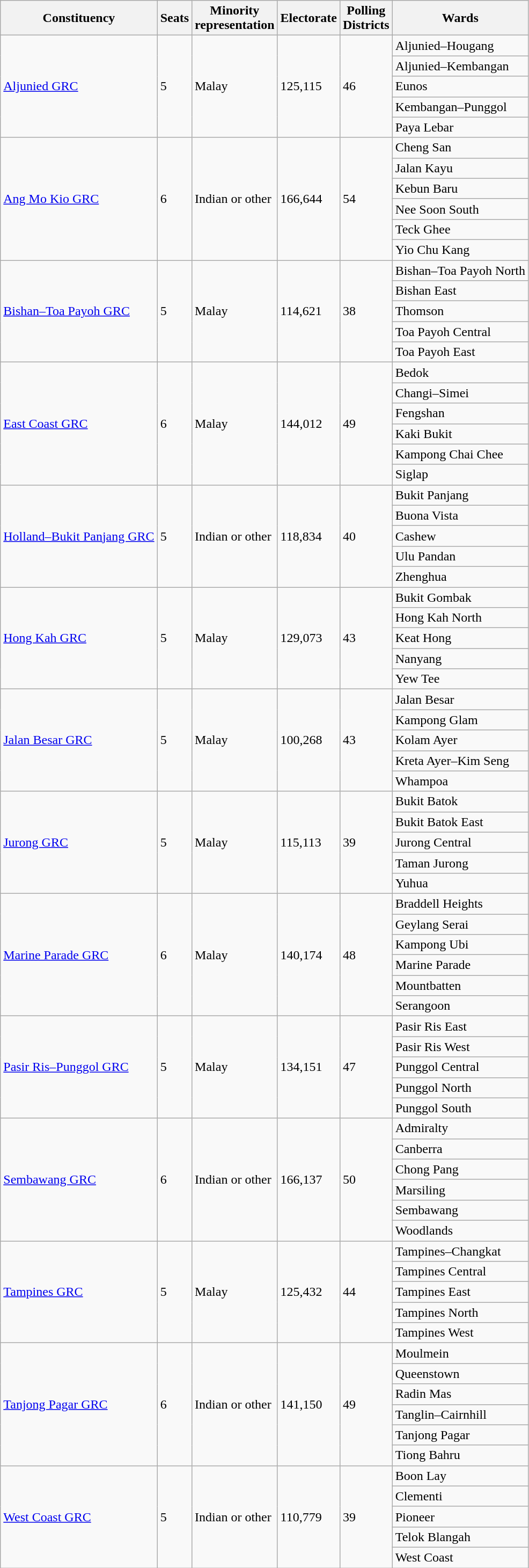<table class="wikitable">
<tr>
<th>Constituency</th>
<th>Seats</th>
<th>Minority<br>representation</th>
<th>Electorate</th>
<th>Polling<br>Districts</th>
<th>Wards</th>
</tr>
<tr>
<td rowspan="5"><a href='#'>Aljunied GRC</a></td>
<td rowspan="5">5</td>
<td rowspan="5">Malay</td>
<td rowspan="5">125,115</td>
<td rowspan="5">46</td>
<td>Aljunied–Hougang</td>
</tr>
<tr>
<td>Aljunied–Kembangan</td>
</tr>
<tr>
<td>Eunos</td>
</tr>
<tr>
<td>Kembangan–Punggol</td>
</tr>
<tr>
<td>Paya Lebar</td>
</tr>
<tr>
<td rowspan="6"><a href='#'>Ang Mo Kio GRC</a></td>
<td rowspan="6">6</td>
<td rowspan="6">Indian or other</td>
<td rowspan="6">166,644</td>
<td rowspan="6">54</td>
<td>Cheng San</td>
</tr>
<tr>
<td>Jalan Kayu</td>
</tr>
<tr>
<td>Kebun Baru</td>
</tr>
<tr>
<td>Nee Soon South</td>
</tr>
<tr>
<td>Teck Ghee</td>
</tr>
<tr>
<td>Yio Chu Kang</td>
</tr>
<tr>
<td rowspan="5"><a href='#'>Bishan–Toa Payoh GRC</a></td>
<td rowspan="5">5</td>
<td rowspan="5">Malay</td>
<td rowspan="5">114,621</td>
<td rowspan="5">38</td>
<td>Bishan–Toa Payoh North</td>
</tr>
<tr>
<td>Bishan East</td>
</tr>
<tr>
<td>Thomson</td>
</tr>
<tr>
<td>Toa Payoh Central</td>
</tr>
<tr>
<td>Toa Payoh East</td>
</tr>
<tr>
<td rowspan="6"><a href='#'>East Coast GRC</a></td>
<td rowspan="6">6</td>
<td rowspan="6">Malay</td>
<td rowspan="6">144,012</td>
<td rowspan="6">49</td>
<td>Bedok</td>
</tr>
<tr>
<td>Changi–Simei</td>
</tr>
<tr>
<td>Fengshan</td>
</tr>
<tr>
<td>Kaki Bukit</td>
</tr>
<tr>
<td>Kampong Chai Chee</td>
</tr>
<tr>
<td>Siglap</td>
</tr>
<tr>
<td rowspan="5"><a href='#'>Holland–Bukit Panjang GRC</a></td>
<td rowspan="5">5</td>
<td rowspan="5">Indian or other</td>
<td rowspan="5">118,834</td>
<td rowspan="5">40</td>
<td>Bukit Panjang</td>
</tr>
<tr>
<td>Buona Vista</td>
</tr>
<tr>
<td>Cashew</td>
</tr>
<tr>
<td>Ulu Pandan</td>
</tr>
<tr>
<td>Zhenghua</td>
</tr>
<tr>
<td rowspan="5"><a href='#'>Hong Kah GRC</a></td>
<td rowspan="5">5</td>
<td rowspan="5">Malay</td>
<td rowspan="5">129,073</td>
<td rowspan="5">43</td>
<td>Bukit Gombak</td>
</tr>
<tr>
<td>Hong Kah North</td>
</tr>
<tr>
<td>Keat Hong</td>
</tr>
<tr>
<td>Nanyang</td>
</tr>
<tr>
<td>Yew Tee</td>
</tr>
<tr>
<td rowspan="5"><a href='#'>Jalan Besar GRC</a></td>
<td rowspan="5">5</td>
<td rowspan="5">Malay</td>
<td rowspan="5">100,268</td>
<td rowspan="5">43</td>
<td>Jalan Besar</td>
</tr>
<tr>
<td>Kampong Glam</td>
</tr>
<tr>
<td>Kolam Ayer</td>
</tr>
<tr>
<td>Kreta Ayer–Kim Seng</td>
</tr>
<tr>
<td>Whampoa</td>
</tr>
<tr>
<td rowspan="5"><a href='#'>Jurong GRC</a></td>
<td rowspan="5">5</td>
<td rowspan="5">Malay</td>
<td rowspan="5">115,113</td>
<td rowspan="5">39</td>
<td>Bukit Batok</td>
</tr>
<tr>
<td>Bukit Batok East</td>
</tr>
<tr>
<td>Jurong Central</td>
</tr>
<tr>
<td>Taman Jurong</td>
</tr>
<tr>
<td>Yuhua</td>
</tr>
<tr>
<td rowspan="6"><a href='#'>Marine Parade GRC</a></td>
<td rowspan="6">6</td>
<td rowspan="6">Malay</td>
<td rowspan="6">140,174</td>
<td rowspan="6">48</td>
<td>Braddell Heights</td>
</tr>
<tr>
<td>Geylang Serai</td>
</tr>
<tr>
<td>Kampong Ubi</td>
</tr>
<tr>
<td>Marine Parade</td>
</tr>
<tr>
<td>Mountbatten</td>
</tr>
<tr>
<td>Serangoon</td>
</tr>
<tr>
<td rowspan="5"><a href='#'>Pasir Ris–Punggol GRC</a></td>
<td rowspan="5">5</td>
<td rowspan="5">Malay</td>
<td rowspan="5">134,151</td>
<td rowspan="5">47</td>
<td>Pasir Ris East</td>
</tr>
<tr>
<td>Pasir Ris West</td>
</tr>
<tr>
<td>Punggol Central</td>
</tr>
<tr>
<td>Punggol North</td>
</tr>
<tr>
<td>Punggol South</td>
</tr>
<tr>
<td rowspan="6"><a href='#'>Sembawang GRC</a></td>
<td rowspan="6">6</td>
<td rowspan="6">Indian or other</td>
<td rowspan="6">166,137</td>
<td rowspan="6">50</td>
<td>Admiralty</td>
</tr>
<tr>
<td>Canberra</td>
</tr>
<tr>
<td>Chong Pang</td>
</tr>
<tr>
<td>Marsiling</td>
</tr>
<tr>
<td>Sembawang</td>
</tr>
<tr>
<td>Woodlands</td>
</tr>
<tr>
<td rowspan="5"><a href='#'>Tampines GRC</a></td>
<td rowspan="5">5</td>
<td rowspan="5">Malay</td>
<td rowspan="5">125,432</td>
<td rowspan="5">44</td>
<td>Tampines–Changkat</td>
</tr>
<tr>
<td>Tampines Central</td>
</tr>
<tr>
<td>Tampines East</td>
</tr>
<tr>
<td>Tampines North</td>
</tr>
<tr>
<td>Tampines West</td>
</tr>
<tr>
<td rowspan="6"><a href='#'>Tanjong Pagar GRC</a></td>
<td rowspan="6">6</td>
<td rowspan="6">Indian or other</td>
<td rowspan="6">141,150</td>
<td rowspan="6">49</td>
<td>Moulmein</td>
</tr>
<tr>
<td>Queenstown</td>
</tr>
<tr>
<td>Radin Mas</td>
</tr>
<tr>
<td>Tanglin–Cairnhill</td>
</tr>
<tr>
<td>Tanjong Pagar</td>
</tr>
<tr>
<td>Tiong Bahru</td>
</tr>
<tr>
<td rowspan="5"><a href='#'>West Coast GRC</a></td>
<td rowspan="5">5</td>
<td rowspan="5">Indian or other</td>
<td rowspan="5">110,779</td>
<td rowspan="5">39</td>
<td>Boon Lay</td>
</tr>
<tr>
<td>Clementi</td>
</tr>
<tr>
<td>Pioneer</td>
</tr>
<tr>
<td>Telok Blangah</td>
</tr>
<tr>
<td>West Coast</td>
</tr>
</table>
